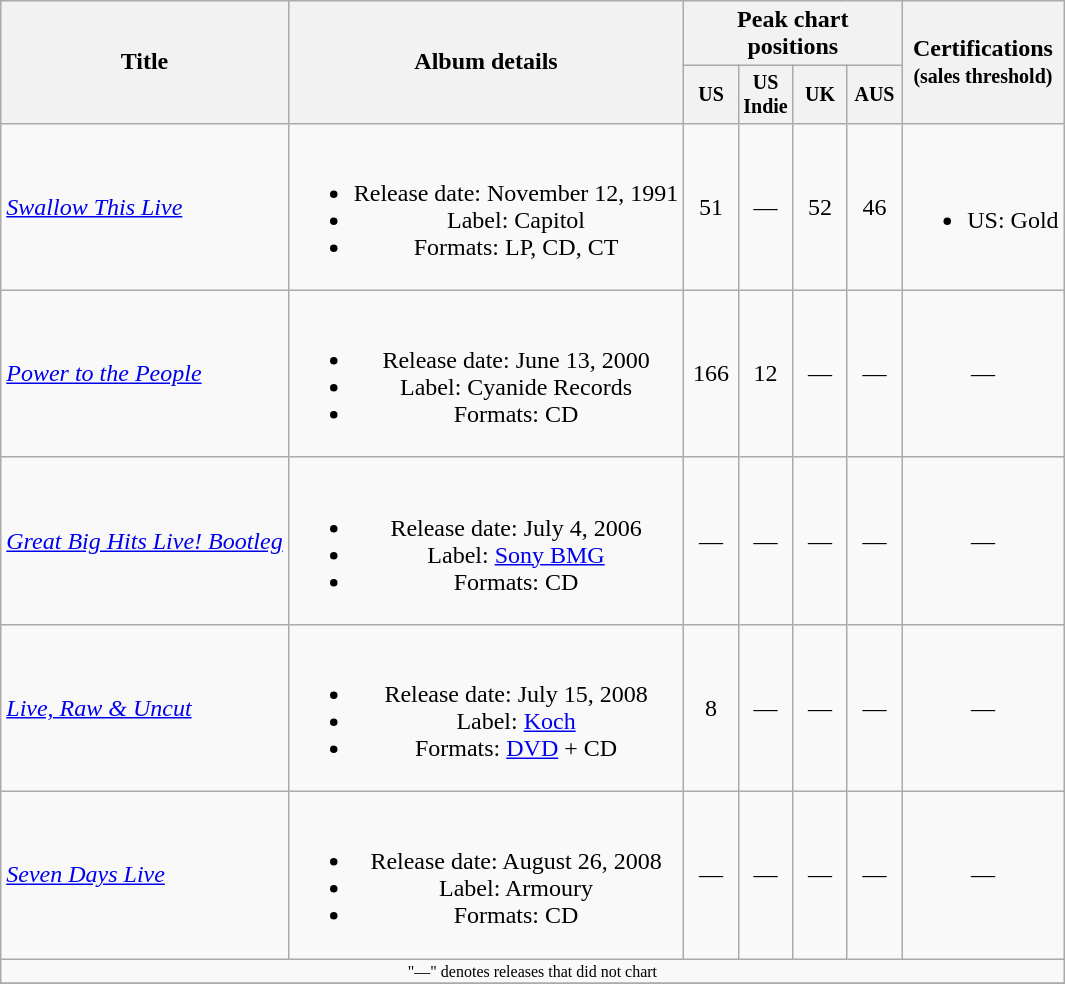<table class="wikitable" style="text-align:center;">
<tr>
<th rowspan="2">Title</th>
<th rowspan="2">Album details</th>
<th colspan="4">Peak chart<br>positions</th>
<th rowspan="2">Certifications<br><small>(sales threshold)</small></th>
</tr>
<tr style="font-size:smaller;">
<th width="30">US<br></th>
<th width="30">US Indie<br></th>
<th width="30">UK<br></th>
<th width="30">AUS<br></th>
</tr>
<tr>
<td align="left"><em><a href='#'>Swallow This Live</a></em></td>
<td><br><ul><li>Release date: November 12, 1991</li><li>Label: Capitol</li><li>Formats: LP, CD, CT</li></ul></td>
<td>51</td>
<td>—</td>
<td>52</td>
<td>46</td>
<td align="left"><br><ul><li>US: Gold</li></ul></td>
</tr>
<tr>
<td align="left"><em><a href='#'>Power to the People</a></em></td>
<td><br><ul><li>Release date: June 13, 2000</li><li>Label: Cyanide Records</li><li>Formats: CD</li></ul></td>
<td>166</td>
<td>12</td>
<td>—</td>
<td>—</td>
<td>—</td>
</tr>
<tr>
<td align="left"><em><a href='#'>Great Big Hits Live! Bootleg</a></em></td>
<td><br><ul><li>Release date: July 4, 2006</li><li>Label: <a href='#'>Sony BMG</a></li><li>Formats: CD</li></ul></td>
<td>—</td>
<td>—</td>
<td>—</td>
<td>—</td>
<td>—</td>
</tr>
<tr>
<td align="left"><em><a href='#'>Live, Raw & Uncut</a></em></td>
<td><br><ul><li>Release date: July 15, 2008</li><li>Label: <a href='#'>Koch</a></li><li>Formats: <a href='#'>DVD</a> + CD</li></ul></td>
<td>8</td>
<td>—</td>
<td>—</td>
<td>—</td>
<td>—</td>
</tr>
<tr>
<td align="left"><em><a href='#'>Seven Days Live</a></em></td>
<td><br><ul><li>Release date: August 26, 2008</li><li>Label: Armoury</li><li>Formats: CD</li></ul></td>
<td>—</td>
<td>—</td>
<td>—</td>
<td>—</td>
<td>—</td>
</tr>
<tr>
<td colspan="10" style="font-size:8pt">"—" denotes releases that did not chart</td>
</tr>
<tr>
</tr>
</table>
